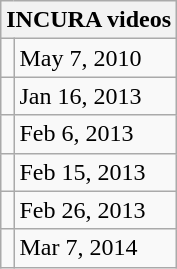<table class="wikitable collapsible">
<tr>
<th colspan="2">INCURA videos</th>
</tr>
<tr>
<td></td>
<td>May 7, 2010</td>
</tr>
<tr>
<td></td>
<td>Jan 16, 2013</td>
</tr>
<tr>
<td></td>
<td>Feb 6, 2013</td>
</tr>
<tr>
<td></td>
<td>Feb 15, 2013</td>
</tr>
<tr>
<td></td>
<td>Feb 26, 2013</td>
</tr>
<tr>
<td></td>
<td>Mar 7, 2014</td>
</tr>
</table>
